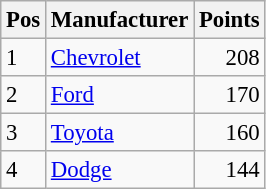<table class="wikitable" style="font-size: 95%;">
<tr>
<th>Pos</th>
<th>Manufacturer</th>
<th>Points</th>
</tr>
<tr>
<td>1</td>
<td><a href='#'>Chevrolet</a></td>
<td style="text-align:right;">208</td>
</tr>
<tr>
<td>2</td>
<td><a href='#'>Ford</a></td>
<td style="text-align:right;">170</td>
</tr>
<tr>
<td>3</td>
<td><a href='#'>Toyota</a></td>
<td style="text-align:right;">160</td>
</tr>
<tr>
<td>4</td>
<td><a href='#'>Dodge</a></td>
<td style="text-align:right;">144</td>
</tr>
</table>
